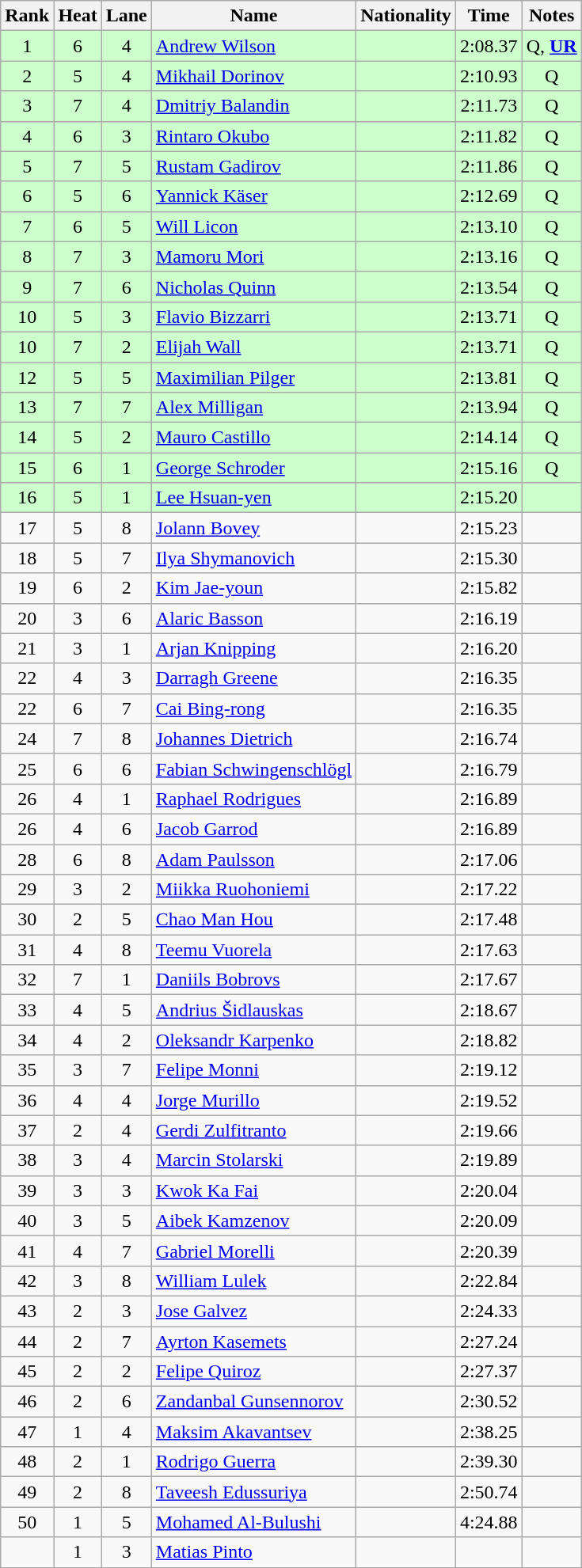<table class="wikitable sortable" style="text-align:center">
<tr>
<th>Rank</th>
<th>Heat</th>
<th>Lane</th>
<th>Name</th>
<th>Nationality</th>
<th>Time</th>
<th>Notes</th>
</tr>
<tr bgcolor=ccffcc>
<td>1</td>
<td>6</td>
<td>4</td>
<td align="left"><a href='#'>Andrew Wilson</a></td>
<td align="left"></td>
<td>2:08.37</td>
<td>Q, <strong><a href='#'>UR</a></strong></td>
</tr>
<tr bgcolor=ccffcc>
<td>2</td>
<td>5</td>
<td>4</td>
<td align="left"><a href='#'>Mikhail Dorinov</a></td>
<td align="left"></td>
<td>2:10.93</td>
<td>Q</td>
</tr>
<tr bgcolor=ccffcc>
<td>3</td>
<td>7</td>
<td>4</td>
<td align="left"><a href='#'>Dmitriy Balandin</a></td>
<td align="left"></td>
<td>2:11.73</td>
<td>Q</td>
</tr>
<tr bgcolor=ccffcc>
<td>4</td>
<td>6</td>
<td>3</td>
<td align="left"><a href='#'>Rintaro Okubo</a></td>
<td align="left"></td>
<td>2:11.82</td>
<td>Q</td>
</tr>
<tr bgcolor=ccffcc>
<td>5</td>
<td>7</td>
<td>5</td>
<td align="left"><a href='#'>Rustam Gadirov</a></td>
<td align="left"></td>
<td>2:11.86</td>
<td>Q</td>
</tr>
<tr bgcolor=ccffcc>
<td>6</td>
<td>5</td>
<td>6</td>
<td align="left"><a href='#'>Yannick Käser</a></td>
<td align="left"></td>
<td>2:12.69</td>
<td>Q</td>
</tr>
<tr bgcolor=ccffcc>
<td>7</td>
<td>6</td>
<td>5</td>
<td align="left"><a href='#'>Will Licon</a></td>
<td align="left"></td>
<td>2:13.10</td>
<td>Q</td>
</tr>
<tr bgcolor=ccffcc>
<td>8</td>
<td>7</td>
<td>3</td>
<td align="left"><a href='#'>Mamoru Mori</a></td>
<td align="left"></td>
<td>2:13.16</td>
<td>Q</td>
</tr>
<tr bgcolor=ccffcc>
<td>9</td>
<td>7</td>
<td>6</td>
<td align="left"><a href='#'>Nicholas Quinn</a></td>
<td align="left"></td>
<td>2:13.54</td>
<td>Q</td>
</tr>
<tr bgcolor=ccffcc>
<td>10</td>
<td>5</td>
<td>3</td>
<td align="left"><a href='#'>Flavio Bizzarri</a></td>
<td align="left"></td>
<td>2:13.71</td>
<td>Q</td>
</tr>
<tr bgcolor=ccffcc>
<td>10</td>
<td>7</td>
<td>2</td>
<td align="left"><a href='#'>Elijah Wall</a></td>
<td align="left"></td>
<td>2:13.71</td>
<td>Q</td>
</tr>
<tr bgcolor=ccffcc>
<td>12</td>
<td>5</td>
<td>5</td>
<td align="left"><a href='#'>Maximilian Pilger</a></td>
<td align="left"></td>
<td>2:13.81</td>
<td>Q</td>
</tr>
<tr bgcolor=ccffcc>
<td>13</td>
<td>7</td>
<td>7</td>
<td align="left"><a href='#'>Alex Milligan</a></td>
<td align="left"></td>
<td>2:13.94</td>
<td>Q</td>
</tr>
<tr bgcolor=ccffcc>
<td>14</td>
<td>5</td>
<td>2</td>
<td align="left"><a href='#'>Mauro Castillo</a></td>
<td align="left"></td>
<td>2:14.14</td>
<td>Q</td>
</tr>
<tr bgcolor=ccffcc>
<td>15</td>
<td>6</td>
<td>1</td>
<td align="left"><a href='#'>George Schroder</a></td>
<td align="left"></td>
<td>2:15.16</td>
<td>Q</td>
</tr>
<tr bgcolor=ccffcc>
<td>16</td>
<td>5</td>
<td>1</td>
<td align="left"><a href='#'>Lee Hsuan-yen</a></td>
<td align="left"></td>
<td>2:15.20</td>
<td></td>
</tr>
<tr>
<td>17</td>
<td>5</td>
<td>8</td>
<td align="left"><a href='#'>Jolann Bovey</a></td>
<td align="left"></td>
<td>2:15.23</td>
<td></td>
</tr>
<tr>
<td>18</td>
<td>5</td>
<td>7</td>
<td align="left"><a href='#'>Ilya Shymanovich</a></td>
<td align="left"></td>
<td>2:15.30</td>
<td></td>
</tr>
<tr>
<td>19</td>
<td>6</td>
<td>2</td>
<td align="left"><a href='#'>Kim Jae-youn</a></td>
<td align="left"></td>
<td>2:15.82</td>
<td></td>
</tr>
<tr>
<td>20</td>
<td>3</td>
<td>6</td>
<td align="left"><a href='#'>Alaric Basson</a></td>
<td align="left"></td>
<td>2:16.19</td>
<td></td>
</tr>
<tr>
<td>21</td>
<td>3</td>
<td>1</td>
<td align="left"><a href='#'>Arjan Knipping</a></td>
<td align="left"></td>
<td>2:16.20</td>
<td></td>
</tr>
<tr>
<td>22</td>
<td>4</td>
<td>3</td>
<td align="left"><a href='#'>Darragh Greene</a></td>
<td align="left"></td>
<td>2:16.35</td>
<td></td>
</tr>
<tr>
<td>22</td>
<td>6</td>
<td>7</td>
<td align="left"><a href='#'>Cai Bing-rong</a></td>
<td align="left"></td>
<td>2:16.35</td>
<td></td>
</tr>
<tr>
<td>24</td>
<td>7</td>
<td>8</td>
<td align="left"><a href='#'>Johannes Dietrich</a></td>
<td align="left"></td>
<td>2:16.74</td>
<td></td>
</tr>
<tr>
<td>25</td>
<td>6</td>
<td>6</td>
<td align="left"><a href='#'>Fabian Schwingenschlögl</a></td>
<td align="left"></td>
<td>2:16.79</td>
<td></td>
</tr>
<tr>
<td>26</td>
<td>4</td>
<td>1</td>
<td align="left"><a href='#'>Raphael Rodrigues</a></td>
<td align="left"></td>
<td>2:16.89</td>
<td></td>
</tr>
<tr>
<td>26</td>
<td>4</td>
<td>6</td>
<td align="left"><a href='#'>Jacob Garrod</a></td>
<td align="left"></td>
<td>2:16.89</td>
<td></td>
</tr>
<tr>
<td>28</td>
<td>6</td>
<td>8</td>
<td align="left"><a href='#'>Adam Paulsson</a></td>
<td align="left"></td>
<td>2:17.06</td>
<td></td>
</tr>
<tr>
<td>29</td>
<td>3</td>
<td>2</td>
<td align="left"><a href='#'>Miikka Ruohoniemi</a></td>
<td align="left"></td>
<td>2:17.22</td>
<td></td>
</tr>
<tr>
<td>30</td>
<td>2</td>
<td>5</td>
<td align="left"><a href='#'>Chao Man Hou</a></td>
<td align="left"></td>
<td>2:17.48</td>
<td></td>
</tr>
<tr>
<td>31</td>
<td>4</td>
<td>8</td>
<td align="left"><a href='#'>Teemu Vuorela</a></td>
<td align="left"></td>
<td>2:17.63</td>
<td></td>
</tr>
<tr>
<td>32</td>
<td>7</td>
<td>1</td>
<td align="left"><a href='#'>Daniils Bobrovs</a></td>
<td align="left"></td>
<td>2:17.67</td>
<td></td>
</tr>
<tr>
<td>33</td>
<td>4</td>
<td>5</td>
<td align="left"><a href='#'>Andrius Šidlauskas</a></td>
<td align="left"></td>
<td>2:18.67</td>
<td></td>
</tr>
<tr>
<td>34</td>
<td>4</td>
<td>2</td>
<td align="left"><a href='#'>Oleksandr Karpenko</a></td>
<td align="left"></td>
<td>2:18.82</td>
<td></td>
</tr>
<tr>
<td>35</td>
<td>3</td>
<td>7</td>
<td align="left"><a href='#'>Felipe Monni</a></td>
<td align="LEFT"></td>
<td>2:19.12</td>
<td></td>
</tr>
<tr>
<td>36</td>
<td>4</td>
<td>4</td>
<td align="left"><a href='#'>Jorge Murillo</a></td>
<td align="left"></td>
<td>2:19.52</td>
<td></td>
</tr>
<tr>
<td>37</td>
<td>2</td>
<td>4</td>
<td align="left"><a href='#'>Gerdi Zulfitranto</a></td>
<td align="left"></td>
<td>2:19.66</td>
<td></td>
</tr>
<tr>
<td>38</td>
<td>3</td>
<td>4</td>
<td align="left"><a href='#'>Marcin Stolarski</a></td>
<td align="left"></td>
<td>2:19.89</td>
<td></td>
</tr>
<tr>
<td>39</td>
<td>3</td>
<td>3</td>
<td align="left"><a href='#'>Kwok Ka Fai</a></td>
<td align="left"></td>
<td>2:20.04</td>
<td></td>
</tr>
<tr>
<td>40</td>
<td>3</td>
<td>5</td>
<td align="left"><a href='#'>Aibek Kamzenov</a></td>
<td align="left"></td>
<td>2:20.09</td>
<td></td>
</tr>
<tr>
<td>41</td>
<td>4</td>
<td>7</td>
<td align="left"><a href='#'>Gabriel Morelli</a></td>
<td align="left"></td>
<td>2:20.39</td>
<td></td>
</tr>
<tr>
<td>42</td>
<td>3</td>
<td>8</td>
<td align="left"><a href='#'>William Lulek</a></td>
<td align="left"></td>
<td>2:22.84</td>
<td></td>
</tr>
<tr>
<td>43</td>
<td>2</td>
<td>3</td>
<td align="left"><a href='#'>Jose Galvez</a></td>
<td align="left"></td>
<td>2:24.33</td>
<td></td>
</tr>
<tr>
<td>44</td>
<td>2</td>
<td>7</td>
<td align="left"><a href='#'>Ayrton Kasemets</a></td>
<td align="left"></td>
<td>2:27.24</td>
<td></td>
</tr>
<tr>
<td>45</td>
<td>2</td>
<td>2</td>
<td align="left"><a href='#'>Felipe Quiroz</a></td>
<td align="left"></td>
<td>2:27.37</td>
<td></td>
</tr>
<tr>
<td>46</td>
<td>2</td>
<td>6</td>
<td align="left"><a href='#'>Zandanbal Gunsennorov</a></td>
<td align="left"></td>
<td>2:30.52</td>
<td></td>
</tr>
<tr>
<td>47</td>
<td>1</td>
<td>4</td>
<td align="left"><a href='#'>Maksim Akavantsev</a></td>
<td align="left"></td>
<td>2:38.25</td>
<td></td>
</tr>
<tr>
<td>48</td>
<td>2</td>
<td>1</td>
<td align="left"><a href='#'>Rodrigo Guerra</a></td>
<td align="left"></td>
<td>2:39.30</td>
<td></td>
</tr>
<tr>
<td>49</td>
<td>2</td>
<td>8</td>
<td align="left"><a href='#'>Taveesh Edussuriya</a></td>
<td align="left"></td>
<td>2:50.74</td>
<td></td>
</tr>
<tr>
<td>50</td>
<td>1</td>
<td>5</td>
<td align="left"><a href='#'>Mohamed Al-Bulushi</a></td>
<td align="left"></td>
<td>4:24.88</td>
<td></td>
</tr>
<tr>
<td></td>
<td>1</td>
<td>3</td>
<td align="left"><a href='#'>Matias Pinto</a></td>
<td align="left"></td>
<td></td>
<td></td>
</tr>
</table>
